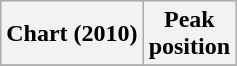<table class="wikitable">
<tr>
<th>Chart (2010)</th>
<th>Peak<br>position</th>
</tr>
<tr>
</tr>
</table>
